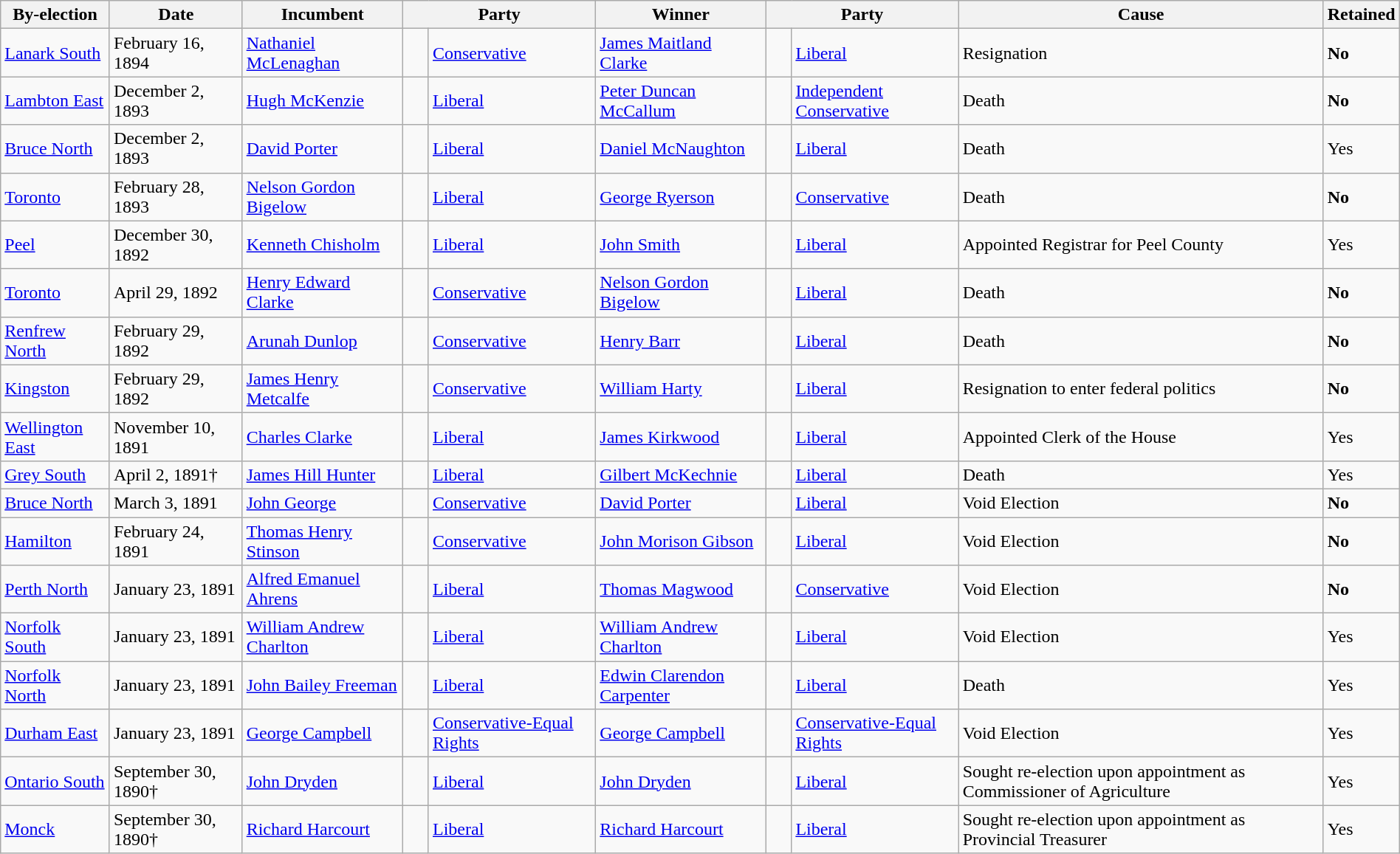<table class=wikitable style="width:100%">
<tr>
<th>By-election</th>
<th>Date</th>
<th>Incumbent</th>
<th colspan=2>Party</th>
<th>Winner</th>
<th colspan=2>Party</th>
<th>Cause</th>
<th>Retained</th>
</tr>
<tr>
<td><a href='#'>Lanark South</a></td>
<td>February 16, 1894</td>
<td><a href='#'>Nathaniel McLenaghan</a></td>
<td>    </td>
<td><a href='#'>Conservative</a></td>
<td><a href='#'>James Maitland Clarke</a></td>
<td>    </td>
<td><a href='#'>Liberal</a></td>
<td>Resignation</td>
<td><strong>No</strong></td>
</tr>
<tr>
<td><a href='#'>Lambton East</a></td>
<td>December 2, 1893</td>
<td><a href='#'>Hugh McKenzie</a></td>
<td>    </td>
<td><a href='#'>Liberal</a></td>
<td><a href='#'>Peter Duncan McCallum</a></td>
<td>    </td>
<td><a href='#'>Independent Conservative</a></td>
<td>Death</td>
<td><strong>No</strong></td>
</tr>
<tr>
<td><a href='#'>Bruce North</a></td>
<td>December 2, 1893</td>
<td><a href='#'>David Porter</a></td>
<td>    </td>
<td><a href='#'>Liberal</a></td>
<td><a href='#'>Daniel McNaughton</a></td>
<td>    </td>
<td><a href='#'>Liberal</a></td>
<td>Death</td>
<td>Yes</td>
</tr>
<tr>
<td><a href='#'>Toronto</a></td>
<td>February 28, 1893</td>
<td><a href='#'>Nelson Gordon Bigelow</a></td>
<td>    </td>
<td><a href='#'>Liberal</a></td>
<td><a href='#'>George Ryerson</a></td>
<td>    </td>
<td><a href='#'>Conservative</a></td>
<td>Death</td>
<td><strong>No</strong></td>
</tr>
<tr>
<td><a href='#'>Peel</a></td>
<td>December 30, 1892</td>
<td><a href='#'>Kenneth Chisholm</a></td>
<td>    </td>
<td><a href='#'>Liberal</a></td>
<td><a href='#'>John Smith</a></td>
<td>    </td>
<td><a href='#'>Liberal</a></td>
<td>Appointed Registrar for Peel County</td>
<td>Yes</td>
</tr>
<tr>
<td><a href='#'>Toronto</a></td>
<td>April 29, 1892</td>
<td><a href='#'>Henry Edward Clarke</a></td>
<td>    </td>
<td><a href='#'>Conservative</a></td>
<td><a href='#'>Nelson Gordon Bigelow</a></td>
<td>    </td>
<td><a href='#'>Liberal</a></td>
<td>Death</td>
<td><strong>No</strong></td>
</tr>
<tr>
<td><a href='#'>Renfrew North</a></td>
<td>February 29, 1892</td>
<td><a href='#'>Arunah Dunlop</a></td>
<td>    </td>
<td><a href='#'>Conservative</a></td>
<td><a href='#'>Henry Barr</a></td>
<td>    </td>
<td><a href='#'>Liberal</a></td>
<td>Death</td>
<td><strong>No</strong></td>
</tr>
<tr>
<td><a href='#'>Kingston</a></td>
<td>February 29, 1892</td>
<td><a href='#'>James Henry Metcalfe</a></td>
<td>    </td>
<td><a href='#'>Conservative</a></td>
<td><a href='#'>William Harty</a></td>
<td>    </td>
<td><a href='#'>Liberal</a></td>
<td>Resignation to enter federal politics</td>
<td><strong>No</strong></td>
</tr>
<tr>
<td><a href='#'>Wellington East</a></td>
<td>November 10, 1891</td>
<td><a href='#'>Charles Clarke</a></td>
<td>    </td>
<td><a href='#'>Liberal</a></td>
<td><a href='#'>James Kirkwood</a></td>
<td>    </td>
<td><a href='#'>Liberal</a></td>
<td>Appointed Clerk of the House</td>
<td>Yes</td>
</tr>
<tr>
<td><a href='#'>Grey South</a></td>
<td>April 2, 1891†</td>
<td><a href='#'>James Hill Hunter</a></td>
<td>    </td>
<td><a href='#'>Liberal</a></td>
<td><a href='#'>Gilbert McKechnie</a></td>
<td>    </td>
<td><a href='#'>Liberal</a></td>
<td>Death</td>
<td>Yes</td>
</tr>
<tr>
<td><a href='#'>Bruce North</a></td>
<td>March 3, 1891</td>
<td><a href='#'>John George</a></td>
<td>    </td>
<td><a href='#'>Conservative</a></td>
<td><a href='#'>David Porter</a></td>
<td>    </td>
<td><a href='#'>Liberal</a></td>
<td>Void Election</td>
<td><strong>No</strong></td>
</tr>
<tr>
<td><a href='#'>Hamilton</a></td>
<td>February 24, 1891</td>
<td><a href='#'>Thomas Henry Stinson</a></td>
<td>    </td>
<td><a href='#'>Conservative</a></td>
<td><a href='#'>John Morison Gibson</a></td>
<td>    </td>
<td><a href='#'>Liberal</a></td>
<td>Void Election</td>
<td><strong>No</strong></td>
</tr>
<tr>
<td><a href='#'>Perth North</a></td>
<td>January 23, 1891</td>
<td><a href='#'>Alfred Emanuel Ahrens</a></td>
<td>    </td>
<td><a href='#'>Liberal</a></td>
<td><a href='#'>Thomas Magwood</a></td>
<td>    </td>
<td><a href='#'>Conservative</a></td>
<td>Void Election</td>
<td><strong>No</strong></td>
</tr>
<tr>
<td><a href='#'>Norfolk South</a></td>
<td>January 23, 1891</td>
<td><a href='#'>William Andrew Charlton</a></td>
<td>    </td>
<td><a href='#'>Liberal</a></td>
<td><a href='#'>William Andrew Charlton</a></td>
<td>    </td>
<td><a href='#'>Liberal</a></td>
<td>Void Election</td>
<td>Yes</td>
</tr>
<tr>
<td><a href='#'>Norfolk North</a></td>
<td>January 23, 1891</td>
<td><a href='#'>John Bailey Freeman</a></td>
<td>    </td>
<td><a href='#'>Liberal</a></td>
<td><a href='#'>Edwin Clarendon Carpenter</a></td>
<td>    </td>
<td><a href='#'>Liberal</a></td>
<td>Death</td>
<td>Yes</td>
</tr>
<tr>
<td><a href='#'>Durham East</a></td>
<td>January 23, 1891</td>
<td><a href='#'>George Campbell</a></td>
<td>    </td>
<td><a href='#'>Conservative-Equal Rights</a></td>
<td><a href='#'>George Campbell</a></td>
<td>    </td>
<td><a href='#'>Conservative-Equal Rights</a></td>
<td>Void Election</td>
<td>Yes</td>
</tr>
<tr>
<td><a href='#'>Ontario South</a></td>
<td>September 30, 1890†</td>
<td><a href='#'>John Dryden</a></td>
<td>    </td>
<td><a href='#'>Liberal</a></td>
<td><a href='#'>John Dryden</a></td>
<td>    </td>
<td><a href='#'>Liberal</a></td>
<td>Sought re-election upon appointment as Commissioner of Agriculture</td>
<td>Yes</td>
</tr>
<tr>
<td><a href='#'>Monck</a></td>
<td>September 30, 1890†</td>
<td><a href='#'>Richard Harcourt</a></td>
<td>    </td>
<td><a href='#'>Liberal</a></td>
<td><a href='#'>Richard Harcourt</a></td>
<td>    </td>
<td><a href='#'>Liberal</a></td>
<td>Sought re-election upon appointment as Provincial Treasurer</td>
<td>Yes</td>
</tr>
</table>
